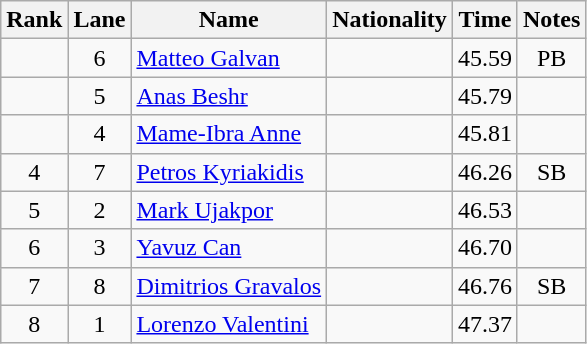<table class="wikitable sortable" style="text-align:center">
<tr>
<th>Rank</th>
<th>Lane</th>
<th>Name</th>
<th>Nationality</th>
<th>Time</th>
<th>Notes</th>
</tr>
<tr>
<td></td>
<td>6</td>
<td align=left><a href='#'>Matteo Galvan</a></td>
<td align=left></td>
<td>45.59</td>
<td>PB</td>
</tr>
<tr>
<td></td>
<td>5</td>
<td align=left><a href='#'>Anas Beshr</a></td>
<td align=left></td>
<td>45.79</td>
<td></td>
</tr>
<tr>
<td></td>
<td>4</td>
<td align=left><a href='#'>Mame-Ibra Anne</a></td>
<td align=left></td>
<td>45.81</td>
<td></td>
</tr>
<tr>
<td>4</td>
<td>7</td>
<td align=left><a href='#'>Petros Kyriakidis</a></td>
<td align=left></td>
<td>46.26</td>
<td>SB</td>
</tr>
<tr>
<td>5</td>
<td>2</td>
<td align=left><a href='#'>Mark Ujakpor</a></td>
<td align=left></td>
<td>46.53</td>
<td></td>
</tr>
<tr>
<td>6</td>
<td>3</td>
<td align=left><a href='#'>Yavuz Can</a></td>
<td align=left></td>
<td>46.70</td>
<td></td>
</tr>
<tr>
<td>7</td>
<td>8</td>
<td align=left><a href='#'>Dimitrios Gravalos</a></td>
<td align=left></td>
<td>46.76</td>
<td>SB</td>
</tr>
<tr>
<td>8</td>
<td>1</td>
<td align=left><a href='#'>Lorenzo Valentini</a></td>
<td align=left></td>
<td>47.37</td>
<td></td>
</tr>
</table>
